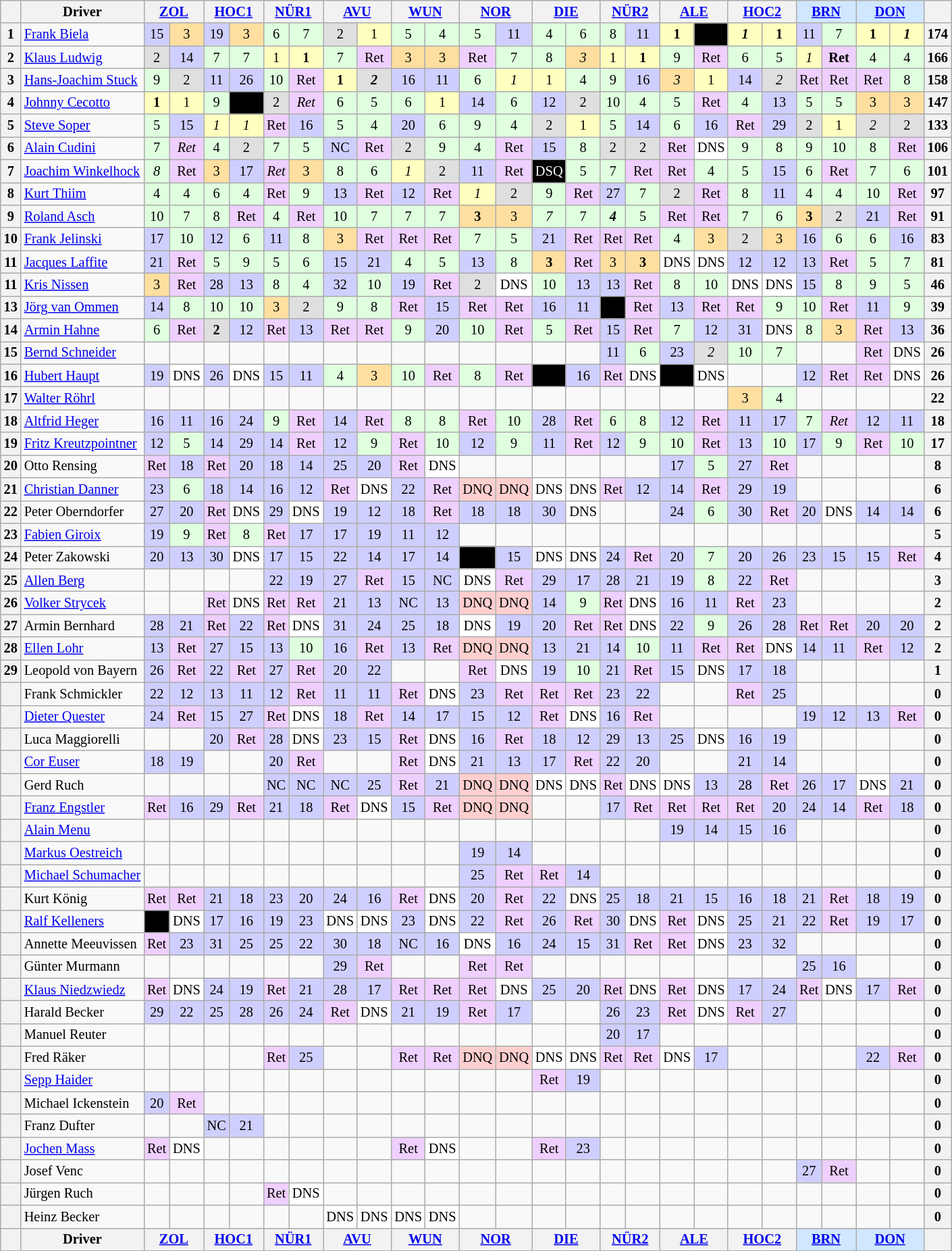<table align=left| class="wikitable" style="font-size: 85%; text-align: center">
<tr valign="top">
<th valign=middle></th>
<th valign=middle>Driver</th>
<th colspan=2><a href='#'>ZOL</a><br></th>
<th colspan=2><a href='#'>HOC1</a><br></th>
<th colspan=2><a href='#'>NÜR1</a><br></th>
<th colspan=2><a href='#'>AVU</a><br></th>
<th colspan=2><a href='#'>WUN</a><br></th>
<th colspan=2><a href='#'>NOR</a><br></th>
<th colspan=2><a href='#'>DIE</a><br></th>
<th colspan=2><a href='#'>NÜR2</a><br></th>
<th colspan=2><a href='#'>ALE</a><br></th>
<th colspan=2><a href='#'>HOC2</a><br></th>
<th colspan=2 style="background:#d0e7ff;"><a href='#'>BRN</a><br></th>
<th colspan=2 style="background:#d0e7ff;"><a href='#'>DON</a><br></th>
<th valign=middle>  </th>
</tr>
<tr>
<th>1</th>
<td align="left"> <a href='#'>Frank Biela</a></td>
<td style="background:#cfcfff;">15</td>
<td style="background:#ffdf9f;">3</td>
<td style="background:#cfcfff;">19</td>
<td style="background:#ffdf9f;">3</td>
<td style="background:#dfffdf;">6</td>
<td style="background:#dfffdf;">7</td>
<td style="background:#dfdfdf;">2</td>
<td style="background:#ffffbf;">1</td>
<td style="background:#dfffdf;">5</td>
<td style="background:#dfffdf;">4</td>
<td style="background:#dfffdf;">5</td>
<td style="background:#cfcfff;">11</td>
<td style="background:#dfffdf;">4</td>
<td style="background:#dfffdf;">6</td>
<td style="background:#dfffdf;">8</td>
<td style="background:#cfcfff;">11</td>
<td style="background:#ffffbf;"><strong>1</strong></td>
<td style="background:#000000;color:white;"></td>
<td style="background:#ffffbf;"><strong><em>1</em></strong></td>
<td style="background:#ffffbf;"><strong>1</strong></td>
<td style="background:#cfcfff;">11</td>
<td style="background:#dfffdf;">7</td>
<td style="background:#ffffbf;"><strong>1</strong></td>
<td style="background:#ffffbf;"><strong><em>1</em></strong></td>
<th>174</th>
</tr>
<tr>
<th>2</th>
<td align="left"> <a href='#'>Klaus Ludwig</a></td>
<td style="background:#dfdfdf;">2</td>
<td style="background:#cfcfff;">14</td>
<td style="background:#dfffdf;">7</td>
<td style="background:#dfffdf;">7</td>
<td style="background:#ffffbf;">1</td>
<td style="background:#ffffbf;"><strong>1</strong></td>
<td style="background:#dfffdf;">7</td>
<td style="background:#efcfff;">Ret</td>
<td style="background:#ffdf9f;">3</td>
<td style="background:#ffdf9f;">3</td>
<td style="background:#efcfff;">Ret</td>
<td style="background:#dfffdf;">7</td>
<td style="background:#dfffdf;">8</td>
<td style="background:#ffdf9f;"><em>3</em></td>
<td style="background:#ffffbf;">1</td>
<td style="background:#ffffbf;"><strong>1</strong></td>
<td style="background:#dfffdf;">9</td>
<td style="background:#efcfff;">Ret</td>
<td style="background:#dfffdf;">6</td>
<td style="background:#dfffdf;">5</td>
<td style="background:#ffffbf;"><em>1</em></td>
<td style="background:#efcfff;"><strong>Ret</strong></td>
<td style="background:#dfffdf;">4</td>
<td style="background:#dfffdf;">4</td>
<th>166</th>
</tr>
<tr>
<th>3</th>
<td align="left"> <a href='#'>Hans-Joachim Stuck</a></td>
<td style="background:#dfffdf;">9</td>
<td style="background:#dfdfdf;">2</td>
<td style="background:#cfcfff;">11</td>
<td style="background:#cfcfff;">26</td>
<td style="background:#dfffdf;">10</td>
<td style="background:#efcfff;">Ret</td>
<td style="background:#ffffbf;"><strong>1</strong></td>
<td style="background:#dfdfdf;"><strong><em>2</em></strong></td>
<td style="background:#cfcfff;">16</td>
<td style="background:#cfcfff;">11</td>
<td style="background:#dfffdf;">6</td>
<td style="background:#ffffbf;"><em>1</em></td>
<td style="background:#ffffbf;">1</td>
<td style="background:#dfffdf;">4</td>
<td style="background:#dfffdf;">9</td>
<td style="background:#cfcfff;">16</td>
<td style="background:#ffdf9f;"><em>3</em></td>
<td style="background:#ffffbf;">1</td>
<td style="background:#cfcfff;">14</td>
<td style="background:#dfdfdf;"><em>2</em></td>
<td style="background:#efcfff;">Ret</td>
<td style="background:#efcfff;">Ret</td>
<td style="background:#efcfff;">Ret</td>
<td style="background:#dfffdf;">8</td>
<th>158</th>
</tr>
<tr>
<th>4</th>
<td align="left"> <a href='#'>Johnny Cecotto</a></td>
<td style="background:#ffffbf;"><strong>1</strong></td>
<td style="background:#ffffbf;">1</td>
<td style="background:#dfffdf;">9</td>
<td style="background:#000000;color:white;"></td>
<td style="background:#dfdfdf;">2</td>
<td style="background:#efcfff;"><em>Ret</em></td>
<td style="background:#dfffdf;">6</td>
<td style="background:#dfffdf;">5</td>
<td style="background:#dfffdf;">6</td>
<td style="background:#ffffbf;">1</td>
<td style="background:#cfcfff;">14</td>
<td style="background:#dfffdf;">6</td>
<td style="background:#cfcfff;">12</td>
<td style="background:#dfdfdf;">2</td>
<td style="background:#dfffdf;">10</td>
<td style="background:#dfffdf;">4</td>
<td style="background:#dfffdf;">5</td>
<td style="background:#efcfff;">Ret</td>
<td style="background:#dfffdf;">4</td>
<td style="background:#cfcfff;">13</td>
<td style="background:#dfffdf;">5</td>
<td style="background:#dfffdf;">5</td>
<td style="background:#ffdf9f;">3</td>
<td style="background:#ffdf9f;">3</td>
<th>147</th>
</tr>
<tr>
<th>5</th>
<td align="left"> <a href='#'>Steve Soper</a></td>
<td style="background:#dfffdf;">5</td>
<td style="background:#cfcfff;">15</td>
<td style="background:#ffffbf;"><em>1</em></td>
<td style="background:#ffffbf;"><em>1</em></td>
<td style="background:#efcfff;">Ret</td>
<td style="background:#cfcfff;">16</td>
<td style="background:#dfffdf;">5</td>
<td style="background:#dfffdf;">4</td>
<td style="background:#cfcfff;">20</td>
<td style="background:#dfffdf;">6</td>
<td style="background:#dfffdf;">9</td>
<td style="background:#dfffdf;">4</td>
<td style="background:#dfdfdf;">2</td>
<td style="background:#ffffbf;">1</td>
<td style="background:#dfffdf;">5</td>
<td style="background:#cfcfff;">14</td>
<td style="background:#dfffdf;">6</td>
<td style="background:#cfcfff;">16</td>
<td style="background:#efcfff;">Ret</td>
<td style="background:#cfcfff;">29</td>
<td style="background:#dfdfdf;">2</td>
<td style="background:#ffffbf;">1</td>
<td style="background:#dfdfdf;"><em>2</em></td>
<td style="background:#dfdfdf;">2</td>
<th>133</th>
</tr>
<tr>
<th>6</th>
<td align="left"> <a href='#'>Alain Cudini</a></td>
<td style="background:#dfffdf;">7</td>
<td style="background:#efcfff;"><em>Ret</em></td>
<td style="background:#dfffdf;">4</td>
<td style="background:#dfdfdf;">2</td>
<td style="background:#dfffdf;">7</td>
<td style="background:#dfffdf;">5</td>
<td style="background:#cfcfff;">NC</td>
<td style="background:#efcfff;">Ret</td>
<td style="background:#dfdfdf;">2</td>
<td style="background:#dfffdf;">9</td>
<td style="background:#dfffdf;">4</td>
<td style="background:#efcfff;">Ret</td>
<td style="background:#cfcfff;">15</td>
<td style="background:#dfffdf;">8</td>
<td style="background:#dfdfdf;">2</td>
<td style="background:#dfdfdf;">2</td>
<td style="background:#efcfff;">Ret</td>
<td style="background:#ffffff;">DNS</td>
<td style="background:#dfffdf;">9</td>
<td style="background:#dfffdf;">8</td>
<td style="background:#dfffdf;">9</td>
<td style="background:#dfffdf;">10</td>
<td style="background:#dfffdf;">8</td>
<td style="background:#efcfff;">Ret</td>
<th>106</th>
</tr>
<tr>
<th>7</th>
<td align="left"> <a href='#'>Joachim Winkelhock</a></td>
<td style="background:#dfffdf;"><em>8</em></td>
<td style="background:#efcfff;">Ret</td>
<td style="background:#ffdf9f;">3</td>
<td style="background:#cfcfff;">17</td>
<td style="background:#efcfff;"><em>Ret</em></td>
<td style="background:#ffdf9f;">3</td>
<td style="background:#dfffdf;">8</td>
<td style="background:#dfffdf;">6</td>
<td style="background:#ffffbf;"><em>1</em></td>
<td style="background:#dfdfdf;">2</td>
<td style="background:#cfcfff;">11</td>
<td style="background:#efcfff;">Ret</td>
<td style="background:#000000;color:white;">DSQ</td>
<td style="background:#dfffdf;">5</td>
<td style="background:#dfffdf;">7</td>
<td style="background:#efcfff;">Ret</td>
<td style="background:#efcfff;">Ret</td>
<td style="background:#dfffdf;">4</td>
<td style="background:#dfffdf;">5</td>
<td style="background:#cfcfff;">15</td>
<td style="background:#dfffdf;">6</td>
<td style="background:#efcfff;">Ret</td>
<td style="background:#dfffdf;">7</td>
<td style="background:#dfffdf;">6</td>
<th>101</th>
</tr>
<tr>
<th>8</th>
<td align="left"> <a href='#'>Kurt Thiim</a></td>
<td style="background:#dfffdf;">4</td>
<td style="background:#dfffdf;">4</td>
<td style="background:#dfffdf;">6</td>
<td style="background:#dfffdf;">4</td>
<td style="background:#efcfff;">Ret</td>
<td style="background:#dfffdf;">9</td>
<td style="background:#cfcfff;">13</td>
<td style="background:#efcfff;">Ret</td>
<td style="background:#cfcfff;">12</td>
<td style="background:#efcfff;">Ret</td>
<td style="background:#ffffbf;"><em>1</em></td>
<td style="background:#dfdfdf;">2</td>
<td style="background:#dfffdf;">9</td>
<td style="background:#efcfff;">Ret</td>
<td style="background:#cfcfff;">27</td>
<td style="background:#dfffdf;">7</td>
<td style="background:#dfdfdf;">2</td>
<td style="background:#efcfff;">Ret</td>
<td style="background:#dfffdf;">8</td>
<td style="background:#cfcfff;">11</td>
<td style="background:#dfffdf;">4</td>
<td style="background:#dfffdf;">4</td>
<td style="background:#dfffdf;">10</td>
<td style="background:#efcfff;">Ret</td>
<th>97</th>
</tr>
<tr>
<th>9</th>
<td align="left"> <a href='#'>Roland Asch</a></td>
<td style="background:#dfffdf;">10</td>
<td style="background:#dfffdf;">7</td>
<td style="background:#dfffdf;">8</td>
<td style="background:#efcfff;">Ret</td>
<td style="background:#dfffdf;">4</td>
<td style="background:#efcfff;">Ret</td>
<td style="background:#dfffdf;">10</td>
<td style="background:#dfffdf;">7</td>
<td style="background:#dfffdf;">7</td>
<td style="background:#dfffdf;">7</td>
<td style="background:#ffdf9f;"><strong>3</strong></td>
<td style="background:#ffdf9f;">3</td>
<td style="background:#dfffdf;"><em>7</em></td>
<td style="background:#dfffdf;">7</td>
<td style="background:#dfffdf;"><strong><em>4</em></strong></td>
<td style="background:#dfffdf;">5</td>
<td style="background:#efcfff;">Ret</td>
<td style="background:#efcfff;">Ret</td>
<td style="background:#dfffdf;">7</td>
<td style="background:#dfffdf;">6</td>
<td style="background:#ffdf9f;"><strong>3</strong></td>
<td style="background:#dfdfdf;">2</td>
<td style="background:#cfcfff;">21</td>
<td style="background:#efcfff;">Ret</td>
<th>91</th>
</tr>
<tr>
<th>10</th>
<td align="left"> <a href='#'>Frank Jelinski</a></td>
<td style="background:#cfcfff;">17</td>
<td style="background:#dfffdf;">10</td>
<td style="background:#cfcfff;">12</td>
<td style="background:#dfffdf;">6</td>
<td style="background:#cfcfff;">11</td>
<td style="background:#dfffdf;">8</td>
<td style="background:#ffdf9f;">3</td>
<td style="background:#efcfff;">Ret</td>
<td style="background:#efcfff;">Ret</td>
<td style="background:#efcfff;">Ret</td>
<td style="background:#dfffdf;">7</td>
<td style="background:#dfffdf;">5</td>
<td style="background:#cfcfff;">21</td>
<td style="background:#efcfff;">Ret</td>
<td style="background:#efcfff;">Ret</td>
<td style="background:#efcfff;">Ret</td>
<td style="background:#dfffdf;">4</td>
<td style="background:#ffdf9f;">3</td>
<td style="background:#dfdfdf;">2</td>
<td style="background:#ffdf9f;">3</td>
<td style="background:#cfcfff;">16</td>
<td style="background:#dfffdf;">6</td>
<td style="background:#dfffdf;">6</td>
<td style="background:#cfcfff;">16</td>
<th>83</th>
</tr>
<tr>
<th>11</th>
<td align="left"> <a href='#'>Jacques Laffite</a></td>
<td style="background:#cfcfff;">21</td>
<td style="background:#efcfff;">Ret</td>
<td style="background:#dfffdf;">5</td>
<td style="background:#dfffdf;">9</td>
<td style="background:#dfffdf;">5</td>
<td style="background:#dfffdf;">6</td>
<td style="background:#cfcfff;">15</td>
<td style="background:#cfcfff;">21</td>
<td style="background:#dfffdf;">4</td>
<td style="background:#dfffdf;">5</td>
<td style="background:#cfcfff;">13</td>
<td style="background:#dfffdf;">8</td>
<td style="background:#ffdf9f;"><strong>3</strong></td>
<td style="background:#efcfff;">Ret</td>
<td style="background:#ffdf9f;">3</td>
<td style="background:#ffdf9f;"><strong>3</strong></td>
<td style="background:#ffffff;">DNS</td>
<td style="background:#ffffff;">DNS</td>
<td style="background:#cfcfff;">12</td>
<td style="background:#cfcfff;">12</td>
<td style="background:#cfcfff;">13</td>
<td style="background:#efcfff;">Ret</td>
<td style="background:#dfffdf;">5</td>
<td style="background:#dfffdf;">7</td>
<th>81</th>
</tr>
<tr>
<th>11</th>
<td align="left"> <a href='#'>Kris Nissen</a></td>
<td style="background:#ffdf9f;">3</td>
<td style="background:#efcfff;">Ret</td>
<td style="background:#cfcfff;">28</td>
<td style="background:#cfcfff;">13</td>
<td style="background:#dfffdf;">8</td>
<td style="background:#dfffdf;">4</td>
<td style="background:#cfcfff;">32</td>
<td style="background:#dfffdf;">10</td>
<td style="background:#cfcfff;">19</td>
<td style="background:#efcfff;">Ret</td>
<td style="background:#dfdfdf;">2</td>
<td style="background:#ffffff;">DNS</td>
<td style="background:#dfffdf;">10</td>
<td style="background:#cfcfff;">13</td>
<td style="background:#cfcfff;">13</td>
<td style="background:#efcfff;">Ret</td>
<td style="background:#dfffdf;">8</td>
<td style="background:#dfffdf;">10</td>
<td style="background:#ffffff;">DNS</td>
<td style="background:#ffffff;">DNS</td>
<td style="background:#cfcfff;">15</td>
<td style="background:#dfffdf;">8</td>
<td style="background:#dfffdf;">9</td>
<td style="background:#dfffdf;">5</td>
<th>46</th>
</tr>
<tr>
<th>13</th>
<td align="left"> <a href='#'>Jörg van Ommen</a></td>
<td style="background:#cfcfff;">14</td>
<td style="background:#dfffdf;">8</td>
<td style="background:#dfffdf;">10</td>
<td style="background:#dfffdf;">10</td>
<td style="background:#ffdf9f;">3</td>
<td style="background:#dfdfdf;">2</td>
<td style="background:#dfffdf;">9</td>
<td style="background:#dfffdf;">8</td>
<td style="background:#efcfff;">Ret</td>
<td style="background:#cfcfff;">15</td>
<td style="background:#efcfff;">Ret</td>
<td style="background:#efcfff;">Ret</td>
<td style="background:#cfcfff;">16</td>
<td style="background:#cfcfff;">11</td>
<td style="background:#000000;color:white;"></td>
<td style="background:#efcfff;">Ret</td>
<td style="background:#cfcfff;">13</td>
<td style="background:#efcfff;">Ret</td>
<td style="background:#efcfff;">Ret</td>
<td style="background:#dfffdf;">9</td>
<td style="background:#dfffdf;">10</td>
<td style="background:#efcfff;">Ret</td>
<td style="background:#cfcfff;">11</td>
<td style="background:#dfffdf;">9</td>
<th>39</th>
</tr>
<tr>
<th>14</th>
<td align="left"> <a href='#'>Armin Hahne</a></td>
<td style="background:#dfffdf;">6</td>
<td style="background:#efcfff;">Ret</td>
<td style="background:#dfdfdf;"><strong>2</strong></td>
<td style="background:#cfcfff;">12</td>
<td style="background:#efcfff;">Ret</td>
<td style="background:#cfcfff;">13</td>
<td style="background:#efcfff;">Ret</td>
<td style="background:#efcfff;">Ret</td>
<td style="background:#dfffdf;">9</td>
<td style="background:#cfcfff;">20</td>
<td style="background:#dfffdf;">10</td>
<td style="background:#efcfff;">Ret</td>
<td style="background:#dfffdf;">5</td>
<td style="background:#efcfff;">Ret</td>
<td style="background:#cfcfff;">15</td>
<td style="background:#efcfff;">Ret</td>
<td style="background:#dfffdf;">7</td>
<td style="background:#cfcfff;">12</td>
<td style="background:#cfcfff;">31</td>
<td style="background:#ffffff;">DNS</td>
<td style="background:#dfffdf;">8</td>
<td style="background:#ffdf9f;">3</td>
<td style="background:#efcfff;">Ret</td>
<td style="background:#cfcfff;">13</td>
<th>36</th>
</tr>
<tr>
<th>15</th>
<td align="left"> <a href='#'>Bernd Schneider</a></td>
<td></td>
<td></td>
<td></td>
<td></td>
<td></td>
<td></td>
<td></td>
<td></td>
<td></td>
<td></td>
<td></td>
<td></td>
<td></td>
<td></td>
<td style="background:#cfcfff;">11</td>
<td style="background:#dfffdf;">6</td>
<td style="background:#cfcfff;">23</td>
<td style="background:#dfdfdf;"><em>2</em></td>
<td style="background:#dfffdf;">10</td>
<td style="background:#dfffdf;">7</td>
<td></td>
<td></td>
<td style="background:#efcfff;">Ret</td>
<td style="background:#ffffff;">DNS</td>
<th>26</th>
</tr>
<tr>
<th>16</th>
<td align="left"> <a href='#'>Hubert Haupt</a></td>
<td style="background:#cfcfff;">19</td>
<td style="background:#ffffff;">DNS</td>
<td style="background:#cfcfff;">26</td>
<td style="background:#ffffff;">DNS</td>
<td style="background:#cfcfff;">15</td>
<td style="background:#cfcfff;">11</td>
<td style="background:#dfffdf;">4</td>
<td style="background:#ffdf9f;">3</td>
<td style="background:#dfffdf;">10</td>
<td style="background:#efcfff;">Ret</td>
<td style="background:#dfffdf;">8</td>
<td style="background:#efcfff;">Ret</td>
<td style="background:#000000;color:white;"></td>
<td style="background:#cfcfff;">16</td>
<td style="background:#efcfff;">Ret</td>
<td style="background:#ffffff;">DNS</td>
<td style="background:#000000;color:white;"></td>
<td style="background:#ffffff;">DNS</td>
<td></td>
<td></td>
<td style="background:#cfcfff;">12</td>
<td style="background:#efcfff;">Ret</td>
<td style="background:#efcfff;">Ret</td>
<td style="background:#ffffff;">DNS</td>
<th>26</th>
</tr>
<tr>
<th>17</th>
<td align="left"> <a href='#'>Walter Röhrl</a></td>
<td></td>
<td></td>
<td></td>
<td></td>
<td></td>
<td></td>
<td></td>
<td></td>
<td></td>
<td></td>
<td></td>
<td></td>
<td></td>
<td></td>
<td></td>
<td></td>
<td></td>
<td></td>
<td style="background:#ffdf9f;">3</td>
<td style="background:#dfffdf;">4</td>
<td></td>
<td></td>
<td></td>
<td></td>
<th>22</th>
</tr>
<tr>
<th>18</th>
<td align="left"> <a href='#'>Altfrid Heger</a></td>
<td style="background:#cfcfff;">16</td>
<td style="background:#cfcfff;">11</td>
<td style="background:#cfcfff;">16</td>
<td style="background:#cfcfff;">24</td>
<td style="background:#dfffdf;">9</td>
<td style="background:#efcfff;">Ret</td>
<td style="background:#cfcfff;">14</td>
<td style="background:#efcfff;">Ret</td>
<td style="background:#dfffdf;">8</td>
<td style="background:#dfffdf;">8</td>
<td style="background:#efcfff;">Ret</td>
<td style="background:#dfffdf;">10</td>
<td style="background:#cfcfff;">28</td>
<td style="background:#efcfff;">Ret</td>
<td style="background:#dfffdf;">6</td>
<td style="background:#dfffdf;">8</td>
<td style="background:#cfcfff;">12</td>
<td style="background:#efcfff;">Ret</td>
<td style="background:#cfcfff;">11</td>
<td style="background:#cfcfff;">17</td>
<td style="background:#dfffdf;">7</td>
<td style="background:#efcfff;"><em>Ret</em></td>
<td style="background:#cfcfff;">12</td>
<td style="background:#cfcfff;">11</td>
<th>18</th>
</tr>
<tr>
<th>19</th>
<td align="left"> <a href='#'>Fritz Kreutzpointner</a></td>
<td style="background:#cfcfff;">12</td>
<td style="background:#dfffdf;">5</td>
<td style="background:#cfcfff;">14</td>
<td style="background:#cfcfff;">29</td>
<td style="background:#cfcfff;">14</td>
<td style="background:#efcfff;">Ret</td>
<td style="background:#cfcfff;">12</td>
<td style="background:#dfffdf;">9</td>
<td style="background:#efcfff;">Ret</td>
<td style="background:#dfffdf;">10</td>
<td style="background:#cfcfff;">12</td>
<td style="background:#dfffdf;">9</td>
<td style="background:#cfcfff;">11</td>
<td style="background:#efcfff;">Ret</td>
<td style="background:#cfcfff;">12</td>
<td style="background:#dfffdf;">9</td>
<td style="background:#dfffdf;">10</td>
<td style="background:#efcfff;">Ret</td>
<td style="background:#cfcfff;">13</td>
<td style="background:#dfffdf;">10</td>
<td style="background:#cfcfff;">17</td>
<td style="background:#dfffdf;">9</td>
<td style="background:#efcfff;">Ret</td>
<td style="background:#dfffdf;">10</td>
<th>17</th>
</tr>
<tr>
<th>20</th>
<td align="left"> Otto Rensing</td>
<td style="background:#efcfff;">Ret</td>
<td style="background:#cfcfff;">18</td>
<td style="background:#efcfff;">Ret</td>
<td style="background:#cfcfff;">20</td>
<td style="background:#cfcfff;">18</td>
<td style="background:#cfcfff;">14</td>
<td style="background:#cfcfff;">25</td>
<td style="background:#cfcfff;">20</td>
<td style="background:#efcfff;">Ret</td>
<td style="background:#ffffff;">DNS</td>
<td></td>
<td></td>
<td></td>
<td></td>
<td></td>
<td></td>
<td style="background:#cfcfff;">17</td>
<td style="background:#dfffdf;">5</td>
<td style="background:#cfcfff;">27</td>
<td style="background:#efcfff;">Ret</td>
<td></td>
<td></td>
<td></td>
<td></td>
<th>8</th>
</tr>
<tr>
<th>21</th>
<td align="left"> <a href='#'>Christian Danner</a></td>
<td style="background:#cfcfff;">23</td>
<td style="background:#dfffdf;">6</td>
<td style="background:#cfcfff;">18</td>
<td style="background:#cfcfff;">14</td>
<td style="background:#cfcfff;">16</td>
<td style="background:#cfcfff;">12</td>
<td style="background:#efcfff;">Ret</td>
<td style="background:#ffffff;">DNS</td>
<td style="background:#cfcfff;">22</td>
<td style="background:#efcfff;">Ret</td>
<td style="background:#ffcfcf;">DNQ</td>
<td style="background:#ffcfcf;">DNQ</td>
<td style="background:#ffffff;">DNS</td>
<td style="background:#ffffff;">DNS</td>
<td style="background:#efcfff;">Ret</td>
<td style="background:#cfcfff;">12</td>
<td style="background:#cfcfff;">14</td>
<td style="background:#efcfff;">Ret</td>
<td style="background:#cfcfff;">29</td>
<td style="background:#cfcfff;">19</td>
<td></td>
<td></td>
<td></td>
<td></td>
<th>6</th>
</tr>
<tr>
<th>22</th>
<td align="left"> Peter Oberndorfer</td>
<td style="background:#cfcfff;">27</td>
<td style="background:#cfcfff;">20</td>
<td style="background:#efcfff;">Ret</td>
<td style="background:#ffffff;">DNS</td>
<td style="background:#cfcfff;">29</td>
<td style="background:#ffffff;">DNS</td>
<td style="background:#cfcfff;">19</td>
<td style="background:#cfcfff;">12</td>
<td style="background:#cfcfff;">18</td>
<td style="background:#efcfff;">Ret</td>
<td style="background:#cfcfff;">18</td>
<td style="background:#cfcfff;">18</td>
<td style="background:#cfcfff;">30</td>
<td style="background:#ffffff;">DNS</td>
<td></td>
<td></td>
<td style="background:#cfcfff;">24</td>
<td style="background:#dfffdf;">6</td>
<td style="background:#cfcfff;">30</td>
<td style="background:#efcfff;">Ret</td>
<td style="background:#cfcfff;">20</td>
<td style="background:#ffffff;">DNS</td>
<td style="background:#cfcfff;">14</td>
<td style="background:#cfcfff;">14</td>
<th>6</th>
</tr>
<tr>
<th>23</th>
<td align="left"> <a href='#'>Fabien Giroix</a></td>
<td style="background:#cfcfff;">19</td>
<td style="background:#dfffdf;">9</td>
<td style="background:#efcfff;">Ret</td>
<td style="background:#dfffdf;">8</td>
<td style="background:#efcfff;">Ret</td>
<td style="background:#cfcfff;">17</td>
<td style="background:#cfcfff;">17</td>
<td style="background:#cfcfff;">19</td>
<td style="background:#cfcfff;">11</td>
<td style="background:#cfcfff;">12</td>
<td></td>
<td></td>
<td></td>
<td></td>
<td></td>
<td></td>
<td></td>
<td></td>
<td></td>
<td></td>
<td></td>
<td></td>
<td></td>
<td></td>
<th>5</th>
</tr>
<tr>
<th>24</th>
<td align="left"> Peter Zakowski</td>
<td style="background:#cfcfff;">20</td>
<td style="background:#cfcfff;">13</td>
<td style="background:#cfcfff;">30</td>
<td style="background:#ffffff;">DNS</td>
<td style="background:#cfcfff;">17</td>
<td style="background:#cfcfff;">15</td>
<td style="background:#cfcfff;">22</td>
<td style="background:#cfcfff;">14</td>
<td style="background:#cfcfff;">17</td>
<td style="background:#cfcfff;">14</td>
<td style="background:#000000;color:white;"></td>
<td style="background:#cfcfff;">15</td>
<td style="background:#ffffff;">DNS</td>
<td style="background:#ffffff;">DNS</td>
<td style="background:#cfcfff;">24</td>
<td style="background:#efcfff;">Ret</td>
<td style="background:#cfcfff;">20</td>
<td style="background:#dfffdf;">7</td>
<td style="background:#cfcfff;">20</td>
<td style="background:#cfcfff;">26</td>
<td style="background:#cfcfff;">23</td>
<td style="background:#cfcfff;">15</td>
<td style="background:#cfcfff;">15</td>
<td style="background:#efcfff;">Ret</td>
<th>4</th>
</tr>
<tr>
<th>25</th>
<td align="left"> <a href='#'>Allen Berg</a></td>
<td></td>
<td></td>
<td></td>
<td></td>
<td style="background:#cfcfff;">22</td>
<td style="background:#cfcfff;">19</td>
<td style="background:#cfcfff;">27</td>
<td style="background:#efcfff;">Ret</td>
<td style="background:#cfcfff;">15</td>
<td style="background:#cfcfff;">NC</td>
<td style="background:#ffffff;">DNS</td>
<td style="background:#efcfff;">Ret</td>
<td style="background:#cfcfff;">29</td>
<td style="background:#cfcfff;">17</td>
<td style="background:#cfcfff;">28</td>
<td style="background:#cfcfff;">21</td>
<td style="background:#cfcfff;">19</td>
<td style="background:#dfffdf;">8</td>
<td style="background:#cfcfff;">22</td>
<td style="background:#efcfff;">Ret</td>
<td></td>
<td></td>
<td></td>
<td></td>
<th>3</th>
</tr>
<tr>
<th>26</th>
<td align="left"> <a href='#'>Volker Strycek</a></td>
<td></td>
<td></td>
<td style="background:#efcfff;">Ret</td>
<td style="background:#ffffff;">DNS</td>
<td style="background:#efcfff;">Ret</td>
<td style="background:#efcfff;">Ret</td>
<td style="background:#cfcfff;">21</td>
<td style="background:#cfcfff;">13</td>
<td style="background:#cfcfff;">NC</td>
<td style="background:#cfcfff;">13</td>
<td style="background:#ffcfcf;">DNQ</td>
<td style="background:#ffcfcf;">DNQ</td>
<td style="background:#cfcfff;">14</td>
<td style="background:#dfffdf;">9</td>
<td style="background:#efcfff;">Ret</td>
<td style="background:#ffffff;">DNS</td>
<td style="background:#cfcfff;">16</td>
<td style="background:#cfcfff;">11</td>
<td style="background:#efcfff;">Ret</td>
<td style="background:#cfcfff;">23</td>
<td></td>
<td></td>
<td></td>
<td></td>
<th>2</th>
</tr>
<tr>
<th>27</th>
<td align="left"> Armin Bernhard</td>
<td style="background:#cfcfff;">28</td>
<td style="background:#cfcfff;">21</td>
<td style="background:#efcfff;">Ret</td>
<td style="background:#cfcfff;">22</td>
<td style="background:#efcfff;">Ret</td>
<td style="background:#ffffff;">DNS</td>
<td style="background:#cfcfff;">31</td>
<td style="background:#cfcfff;">24</td>
<td style="background:#cfcfff;">25</td>
<td style="background:#cfcfff;">18</td>
<td style="background:#ffffff;">DNS</td>
<td style="background:#cfcfff;">19</td>
<td style="background:#cfcfff;">20</td>
<td style="background:#efcfff;">Ret</td>
<td style="background:#efcfff;">Ret</td>
<td style="background:#ffffff;">DNS</td>
<td style="background:#cfcfff;">22</td>
<td style="background:#dfffdf;">9</td>
<td style="background:#cfcfff;">26</td>
<td style="background:#cfcfff;">28</td>
<td style="background:#efcfff;">Ret</td>
<td style="background:#efcfff;">Ret</td>
<td style="background:#cfcfff;">20</td>
<td style="background:#cfcfff;">20</td>
<th>2</th>
</tr>
<tr>
<th>28</th>
<td align="left"> <a href='#'>Ellen Lohr</a></td>
<td style="background:#cfcfff;">13</td>
<td style="background:#efcfff;">Ret</td>
<td style="background:#cfcfff;">27</td>
<td style="background:#cfcfff;">15</td>
<td style="background:#cfcfff;">13</td>
<td style="background:#dfffdf;">10</td>
<td style="background:#cfcfff;">16</td>
<td style="background:#efcfff;">Ret</td>
<td style="background:#cfcfff;">13</td>
<td style="background:#efcfff;">Ret</td>
<td style="background:#ffcfcf;">DNQ</td>
<td style="background:#ffcfcf;">DNQ</td>
<td style="background:#cfcfff;">13</td>
<td style="background:#cfcfff;">21</td>
<td style="background:#cfcfff;">14</td>
<td style="background:#dfffdf;">10</td>
<td style="background:#cfcfff;">11</td>
<td style="background:#efcfff;">Ret</td>
<td style="background:#efcfff;">Ret</td>
<td style="background:#ffffff;">DNS</td>
<td style="background:#cfcfff;">14</td>
<td style="background:#cfcfff;">11</td>
<td style="background:#efcfff;">Ret</td>
<td style="background:#cfcfff;">12</td>
<th>2</th>
</tr>
<tr>
<th>29</th>
<td align="left"> Leopold von Bayern</td>
<td style="background:#cfcfff;">26</td>
<td style="background:#efcfff;">Ret</td>
<td style="background:#cfcfff;">22</td>
<td style="background:#efcfff;">Ret</td>
<td style="background:#cfcfff;">27</td>
<td style="background:#efcfff;">Ret</td>
<td style="background:#cfcfff;">20</td>
<td style="background:#cfcfff;">22</td>
<td></td>
<td></td>
<td style="background:#efcfff;">Ret</td>
<td style="background:#ffffff;">DNS</td>
<td style="background:#cfcfff;">19</td>
<td style="background:#dfffdf;">10</td>
<td style="background:#cfcfff;">21</td>
<td style="background:#efcfff;">Ret</td>
<td style="background:#cfcfff;">15</td>
<td style="background:#ffffff;">DNS</td>
<td style="background:#cfcfff;">17</td>
<td style="background:#cfcfff;">18</td>
<td></td>
<td></td>
<td></td>
<td></td>
<th>1</th>
</tr>
<tr>
<th></th>
<td align="left"> Frank Schmickler</td>
<td style="background:#cfcfff;">22</td>
<td style="background:#cfcfff;">12</td>
<td style="background:#cfcfff;">13</td>
<td style="background:#cfcfff;">11</td>
<td style="background:#cfcfff;">12</td>
<td style="background:#efcfff;">Ret</td>
<td style="background:#cfcfff;">11</td>
<td style="background:#cfcfff;">11</td>
<td style="background:#efcfff;">Ret</td>
<td style="background:#ffffff;">DNS</td>
<td style="background:#cfcfff;">23</td>
<td style="background:#efcfff;">Ret</td>
<td style="background:#efcfff;">Ret</td>
<td style="background:#efcfff;">Ret</td>
<td style="background:#cfcfff;">23</td>
<td style="background:#cfcfff;">22</td>
<td></td>
<td></td>
<td style="background:#efcfff;">Ret</td>
<td style="background:#cfcfff;">25</td>
<td></td>
<td></td>
<td></td>
<td></td>
<th>0</th>
</tr>
<tr>
<th></th>
<td align="left"> <a href='#'>Dieter Quester</a></td>
<td style="background:#cfcfff;">24</td>
<td style="background:#efcfff;">Ret</td>
<td style="background:#cfcfff;">15</td>
<td style="background:#cfcfff;">27</td>
<td style="background:#efcfff;">Ret</td>
<td style="background:#ffffff;">DNS</td>
<td style="background:#cfcfff;">18</td>
<td style="background:#efcfff;">Ret</td>
<td style="background:#cfcfff;">14</td>
<td style="background:#cfcfff;">17</td>
<td style="background:#cfcfff;">15</td>
<td style="background:#cfcfff;">12</td>
<td style="background:#efcfff;">Ret</td>
<td style="background:#ffffff;">DNS</td>
<td style="background:#cfcfff;">16</td>
<td style="background:#efcfff;">Ret</td>
<td></td>
<td></td>
<td></td>
<td></td>
<td style="background:#cfcfff;">19</td>
<td style="background:#cfcfff;">12</td>
<td style="background:#cfcfff;">13</td>
<td style="background:#efcfff;">Ret</td>
<th>0</th>
</tr>
<tr>
<th></th>
<td align="left"> Luca Maggiorelli</td>
<td></td>
<td></td>
<td style="background:#cfcfff;">20</td>
<td style="background:#efcfff;">Ret</td>
<td style="background:#cfcfff;">28</td>
<td style="background:#ffffff;">DNS</td>
<td style="background:#cfcfff;">23</td>
<td style="background:#cfcfff;">15</td>
<td style="background:#efcfff;">Ret</td>
<td style="background:#ffffff;">DNS</td>
<td style="background:#cfcfff;">16</td>
<td style="background:#efcfff;">Ret</td>
<td style="background:#cfcfff;">18</td>
<td style="background:#cfcfff;">12</td>
<td style="background:#cfcfff;">29</td>
<td style="background:#cfcfff;">13</td>
<td style="background:#cfcfff;">25</td>
<td style="background:#ffffff;">DNS</td>
<td style="background:#cfcfff;">16</td>
<td style="background:#cfcfff;">19</td>
<td></td>
<td></td>
<td></td>
<td></td>
<th>0</th>
</tr>
<tr>
<th></th>
<td align="left"> <a href='#'>Cor Euser</a></td>
<td style="background:#cfcfff;">18</td>
<td style="background:#cfcfff;">19</td>
<td></td>
<td></td>
<td style="background:#cfcfff;">20</td>
<td style="background:#efcfff;">Ret</td>
<td></td>
<td></td>
<td style="background:#efcfff;">Ret</td>
<td style="background:#ffffff;">DNS</td>
<td style="background:#cfcfff;">21</td>
<td style="background:#cfcfff;">13</td>
<td style="background:#cfcfff;">17</td>
<td style="background:#efcfff;">Ret</td>
<td style="background:#cfcfff;">22</td>
<td style="background:#cfcfff;">20</td>
<td></td>
<td></td>
<td style="background:#cfcfff;">21</td>
<td style="background:#cfcfff;">14</td>
<td></td>
<td></td>
<td></td>
<td></td>
<th>0</th>
</tr>
<tr>
<th></th>
<td align="left"> Gerd Ruch</td>
<td></td>
<td></td>
<td></td>
<td></td>
<td style="background:#cfcfff;">NC</td>
<td style="background:#cfcfff;">NC</td>
<td style="background:#cfcfff;">NC</td>
<td style="background:#cfcfff;">25</td>
<td style="background:#efcfff;">Ret</td>
<td style="background:#cfcfff;">21</td>
<td style="background:#ffcfcf;">DNQ</td>
<td style="background:#ffcfcf;">DNQ</td>
<td style="background:#ffffff;">DNS</td>
<td style="background:#ffffff;">DNS</td>
<td style="background:#efcfff;">Ret</td>
<td style="background:#ffffff;">DNS</td>
<td style="background:#ffffff;">DNS</td>
<td style="background:#cfcfff;">13</td>
<td style="background:#cfcfff;">28</td>
<td style="background:#efcfff;">Ret</td>
<td style="background:#cfcfff;">26</td>
<td style="background:#cfcfff;">17</td>
<td style="background:#ffffff;">DNS</td>
<td style="background:#cfcfff;">21</td>
<th>0</th>
</tr>
<tr>
<th></th>
<td align="left"> <a href='#'>Franz Engstler</a></td>
<td style="background:#efcfff;">Ret</td>
<td style="background:#cfcfff;">16</td>
<td style="background:#cfcfff;">29</td>
<td style="background:#efcfff;">Ret</td>
<td style="background:#cfcfff;">21</td>
<td style="background:#cfcfff;">18</td>
<td style="background:#efcfff;">Ret</td>
<td style="background:#ffffff;">DNS</td>
<td style="background:#cfcfff;">15</td>
<td style="background:#efcfff;">Ret</td>
<td style="background:#ffcfcf;">DNQ</td>
<td style="background:#ffcfcf;">DNQ</td>
<td></td>
<td></td>
<td style="background:#cfcfff;">17</td>
<td style="background:#efcfff;">Ret</td>
<td style="background:#efcfff;">Ret</td>
<td style="background:#efcfff;">Ret</td>
<td style="background:#efcfff;">Ret</td>
<td style="background:#cfcfff;">20</td>
<td style="background:#cfcfff;">24</td>
<td style="background:#cfcfff;">14</td>
<td style="background:#efcfff;">Ret</td>
<td style="background:#cfcfff;">18</td>
<th>0</th>
</tr>
<tr>
<th></th>
<td align="left"> <a href='#'>Alain Menu</a></td>
<td></td>
<td></td>
<td></td>
<td></td>
<td></td>
<td></td>
<td></td>
<td></td>
<td></td>
<td></td>
<td></td>
<td></td>
<td></td>
<td></td>
<td></td>
<td></td>
<td style="background:#cfcfff;">19</td>
<td style="background:#cfcfff;">14</td>
<td style="background:#cfcfff;">15</td>
<td style="background:#cfcfff;">16</td>
<td></td>
<td></td>
<td></td>
<td></td>
<th>0</th>
</tr>
<tr>
<th></th>
<td align="left"> <a href='#'>Markus Oestreich</a></td>
<td></td>
<td></td>
<td></td>
<td></td>
<td></td>
<td></td>
<td></td>
<td></td>
<td></td>
<td></td>
<td style="background:#cfcfff;">19</td>
<td style="background:#cfcfff;">14</td>
<td></td>
<td></td>
<td></td>
<td></td>
<td></td>
<td></td>
<td></td>
<td></td>
<td></td>
<td></td>
<td></td>
<td></td>
<th>0</th>
</tr>
<tr>
<th></th>
<td align="left"> <a href='#'>Michael Schumacher</a></td>
<td></td>
<td></td>
<td></td>
<td></td>
<td></td>
<td></td>
<td></td>
<td></td>
<td></td>
<td></td>
<td style="background:#cfcfff;">25</td>
<td style="background:#efcfff;">Ret</td>
<td style="background:#efcfff;">Ret</td>
<td style="background:#cfcfff;">14</td>
<td></td>
<td></td>
<td></td>
<td></td>
<td></td>
<td></td>
<td></td>
<td></td>
<td></td>
<td></td>
<th>0</th>
</tr>
<tr>
<th></th>
<td align="left"> Kurt König</td>
<td style="background:#efcfff;">Ret</td>
<td style="background:#efcfff;">Ret</td>
<td style="background:#cfcfff;">21</td>
<td style="background:#cfcfff;">18</td>
<td style="background:#cfcfff;">23</td>
<td style="background:#cfcfff;">20</td>
<td style="background:#cfcfff;">24</td>
<td style="background:#cfcfff;">16</td>
<td style="background:#efcfff;">Ret</td>
<td style="background:#ffffff;">DNS</td>
<td style="background:#cfcfff;">20</td>
<td style="background:#efcfff;">Ret</td>
<td style="background:#cfcfff;">22</td>
<td style="background:#ffffff;">DNS</td>
<td style="background:#cfcfff;">25</td>
<td style="background:#cfcfff;">18</td>
<td style="background:#cfcfff;">21</td>
<td style="background:#cfcfff;">15</td>
<td style="background:#cfcfff;">16</td>
<td style="background:#cfcfff;">18</td>
<td style="background:#cfcfff;">21</td>
<td style="background:#efcfff;">Ret</td>
<td style="background:#cfcfff;">18</td>
<td style="background:#cfcfff;">19</td>
<th>0</th>
</tr>
<tr>
<th></th>
<td align="left"> <a href='#'>Ralf Kelleners</a></td>
<td style="background:#000000;color:white;"></td>
<td style="background:#ffffff;">DNS</td>
<td style="background:#cfcfff;">17</td>
<td style="background:#cfcfff;">16</td>
<td style="background:#cfcfff;">19</td>
<td style="background:#cfcfff;">23</td>
<td style="background:#ffffff;">DNS</td>
<td style="background:#ffffff;">DNS</td>
<td style="background:#cfcfff;">23</td>
<td style="background:#ffffff;">DNS</td>
<td style="background:#cfcfff;">22</td>
<td style="background:#efcfff;">Ret</td>
<td style="background:#cfcfff;">26</td>
<td style="background:#efcfff;">Ret</td>
<td style="background:#cfcfff;">30</td>
<td style="background:#ffffff;">DNS</td>
<td style="background:#efcfff;">Ret</td>
<td style="background:#ffffff;">DNS</td>
<td style="background:#cfcfff;">25</td>
<td style="background:#cfcfff;">21</td>
<td style="background:#cfcfff;">22</td>
<td style="background:#efcfff;">Ret</td>
<td style="background:#cfcfff;">19</td>
<td style="background:#cfcfff;">17</td>
<th>0</th>
</tr>
<tr>
<th></th>
<td align="left"> Annette Meeuvissen</td>
<td style="background:#efcfff;">Ret</td>
<td style="background:#cfcfff;">23</td>
<td style="background:#cfcfff;">31</td>
<td style="background:#cfcfff;">25</td>
<td style="background:#cfcfff;">25</td>
<td style="background:#cfcfff;">22</td>
<td style="background:#cfcfff;">30</td>
<td style="background:#cfcfff;">18</td>
<td style="background:#cfcfff;">NC</td>
<td style="background:#cfcfff;">16</td>
<td style="background:#ffffff;">DNS</td>
<td style="background:#cfcfff;">16</td>
<td style="background:#cfcfff;">24</td>
<td style="background:#cfcfff;">15</td>
<td style="background:#cfcfff;">31</td>
<td style="background:#efcfff;">Ret</td>
<td style="background:#efcfff;">Ret</td>
<td style="background:#ffffff;">DNS</td>
<td style="background:#cfcfff;">23</td>
<td style="background:#cfcfff;">32</td>
<td></td>
<td></td>
<td></td>
<td></td>
<th>0</th>
</tr>
<tr>
<th></th>
<td align="left"> Günter Murmann</td>
<td></td>
<td></td>
<td></td>
<td></td>
<td></td>
<td></td>
<td style="background:#cfcfff;">29</td>
<td style="background:#efcfff;">Ret</td>
<td></td>
<td></td>
<td style="background:#efcfff;">Ret</td>
<td style="background:#efcfff;">Ret</td>
<td></td>
<td></td>
<td></td>
<td></td>
<td></td>
<td></td>
<td></td>
<td></td>
<td style="background:#cfcfff;">25</td>
<td style="background:#cfcfff;">16</td>
<td></td>
<td></td>
<th>0</th>
</tr>
<tr>
<th></th>
<td align="left"> <a href='#'>Klaus Niedzwiedz</a></td>
<td style="background:#efcfff;">Ret</td>
<td style="background:#ffffff;">DNS</td>
<td style="background:#cfcfff;">24</td>
<td style="background:#cfcfff;">19</td>
<td style="background:#efcfff;">Ret</td>
<td style="background:#cfcfff;">21</td>
<td style="background:#cfcfff;">28</td>
<td style="background:#cfcfff;">17</td>
<td style="background:#efcfff;">Ret</td>
<td style="background:#efcfff;">Ret</td>
<td style="background:#efcfff;">Ret</td>
<td style="background:#ffffff;">DNS</td>
<td style="background:#cfcfff;">25</td>
<td style="background:#cfcfff;">20</td>
<td style="background:#efcfff;">Ret</td>
<td style="background:#ffffff;">DNS</td>
<td style="background:#efcfff;">Ret</td>
<td style="background:#ffffff;">DNS</td>
<td style="background:#cfcfff;">17</td>
<td style="background:#cfcfff;">24</td>
<td style="background:#efcfff;">Ret</td>
<td style="background:#ffffff;">DNS</td>
<td style="background:#cfcfff;">17</td>
<td style="background:#efcfff;">Ret</td>
<th>0</th>
</tr>
<tr>
<th></th>
<td align="left"> Harald Becker</td>
<td style="background:#cfcfff;">29</td>
<td style="background:#cfcfff;">22</td>
<td style="background:#cfcfff;">25</td>
<td style="background:#cfcfff;">28</td>
<td style="background:#cfcfff;">26</td>
<td style="background:#cfcfff;">24</td>
<td style="background:#efcfff;">Ret</td>
<td style="background:#ffffff;">DNS</td>
<td style="background:#cfcfff;">21</td>
<td style="background:#cfcfff;">19</td>
<td style="background:#efcfff;">Ret</td>
<td style="background:#cfcfff;">17</td>
<td></td>
<td></td>
<td style="background:#cfcfff;">26</td>
<td style="background:#cfcfff;">23</td>
<td style="background:#efcfff;">Ret</td>
<td style="background:#ffffff;">DNS</td>
<td style="background:#efcfff;">Ret</td>
<td style="background:#cfcfff;">27</td>
<td></td>
<td></td>
<td></td>
<td></td>
<th>0</th>
</tr>
<tr>
<th></th>
<td align="left"> Manuel Reuter</td>
<td></td>
<td></td>
<td></td>
<td></td>
<td></td>
<td></td>
<td></td>
<td></td>
<td></td>
<td></td>
<td></td>
<td></td>
<td></td>
<td></td>
<td style="background:#cfcfff;">20</td>
<td style="background:#cfcfff;">17</td>
<td></td>
<td></td>
<td></td>
<td></td>
<td></td>
<td></td>
<td></td>
<td></td>
<th>0</th>
</tr>
<tr>
<th></th>
<td align="left"> Fred Räker</td>
<td></td>
<td></td>
<td></td>
<td></td>
<td style="background:#efcfff;">Ret</td>
<td style="background:#cfcfff;">25</td>
<td></td>
<td></td>
<td style="background:#efcfff;">Ret</td>
<td style="background:#efcfff;">Ret</td>
<td style="background:#ffcfcf;">DNQ</td>
<td style="background:#ffcfcf;">DNQ</td>
<td style="background:#ffffff;">DNS</td>
<td style="background:#ffffff;">DNS</td>
<td style="background:#efcfff;">Ret</td>
<td style="background:#efcfff;">Ret</td>
<td style="background:#ffffff;">DNS</td>
<td style="background:#cfcfff;">17</td>
<td></td>
<td></td>
<td></td>
<td></td>
<td style="background:#cfcfff;">22</td>
<td style="background:#efcfff;">Ret</td>
<th>0</th>
</tr>
<tr>
<th></th>
<td align="left"> <a href='#'>Sepp Haider</a></td>
<td></td>
<td></td>
<td></td>
<td></td>
<td></td>
<td></td>
<td></td>
<td></td>
<td></td>
<td></td>
<td></td>
<td></td>
<td style="background:#efcfff;">Ret</td>
<td style="background:#cfcfff;">19</td>
<td></td>
<td></td>
<td></td>
<td></td>
<td></td>
<td></td>
<td></td>
<td></td>
<td></td>
<td></td>
<th>0</th>
</tr>
<tr>
<th></th>
<td align="left"> Michael Ickenstein</td>
<td style="background:#cfcfff;">20</td>
<td style="background:#efcfff;">Ret</td>
<td></td>
<td></td>
<td></td>
<td></td>
<td></td>
<td></td>
<td></td>
<td></td>
<td></td>
<td></td>
<td></td>
<td></td>
<td></td>
<td></td>
<td></td>
<td></td>
<td></td>
<td></td>
<td></td>
<td></td>
<td></td>
<td></td>
<th>0</th>
</tr>
<tr>
<th></th>
<td align="left"> Franz Dufter</td>
<td></td>
<td></td>
<td style="background:#cfcfff;">NC</td>
<td style="background:#cfcfff;">21</td>
<td></td>
<td></td>
<td></td>
<td></td>
<td></td>
<td></td>
<td></td>
<td></td>
<td></td>
<td></td>
<td></td>
<td></td>
<td></td>
<td></td>
<td></td>
<td></td>
<td></td>
<td></td>
<td></td>
<td></td>
<th>0</th>
</tr>
<tr>
<th></th>
<td align="left"> <a href='#'>Jochen Mass</a></td>
<td style="background:#efcfff;">Ret</td>
<td style="background:#ffffff;">DNS</td>
<td></td>
<td></td>
<td></td>
<td></td>
<td></td>
<td></td>
<td style="background:#efcfff;">Ret</td>
<td style="background:#ffffff;">DNS</td>
<td></td>
<td></td>
<td style="background:#efcfff;">Ret</td>
<td style="background:#cfcfff;">23</td>
<td></td>
<td></td>
<td></td>
<td></td>
<td></td>
<td></td>
<td></td>
<td></td>
<td></td>
<td></td>
<th>0</th>
</tr>
<tr>
<th></th>
<td align="left"> Josef Venc</td>
<td></td>
<td></td>
<td></td>
<td></td>
<td></td>
<td></td>
<td></td>
<td></td>
<td></td>
<td></td>
<td></td>
<td></td>
<td></td>
<td></td>
<td></td>
<td></td>
<td></td>
<td></td>
<td></td>
<td></td>
<td style="background:#cfcfff;">27</td>
<td style="background:#efcfff;">Ret</td>
<td></td>
<td></td>
<th>0</th>
</tr>
<tr>
<th></th>
<td align="left"> Jürgen Ruch</td>
<td></td>
<td></td>
<td></td>
<td></td>
<td style="background:#efcfff;">Ret</td>
<td style="background:#ffffff;">DNS</td>
<td></td>
<td></td>
<td></td>
<td></td>
<td></td>
<td></td>
<td></td>
<td></td>
<td></td>
<td></td>
<td></td>
<td></td>
<td></td>
<td></td>
<td></td>
<td></td>
<td></td>
<td></td>
<th>0</th>
</tr>
<tr>
<th></th>
<td align="left"> Heinz Becker</td>
<td></td>
<td></td>
<td></td>
<td></td>
<td></td>
<td></td>
<td style="background:#ffffff;">DNS</td>
<td style="background:#ffffff;">DNS</td>
<td style="background:#ffffff;">DNS</td>
<td style="background:#ffffff;">DNS</td>
<td></td>
<td></td>
<td></td>
<td></td>
<td></td>
<td></td>
<td></td>
<td></td>
<td></td>
<td></td>
<td></td>
<td></td>
<td></td>
<td></td>
<th>0</th>
</tr>
<tr>
<th valign=middle></th>
<th valign=middle>Driver</th>
<th colspan=2><a href='#'>ZOL</a><br></th>
<th colspan=2><a href='#'>HOC1</a><br></th>
<th colspan=2><a href='#'>NÜR1</a><br></th>
<th colspan=2><a href='#'>AVU</a><br></th>
<th colspan=2><a href='#'>WUN</a><br></th>
<th colspan=2><a href='#'>NOR</a><br></th>
<th colspan=2><a href='#'>DIE</a><br></th>
<th colspan=2><a href='#'>NÜR2</a><br></th>
<th colspan=2><a href='#'>ALE</a><br></th>
<th colspan=2><a href='#'>HOC2</a><br></th>
<th colspan=2 style="background:#d0e7ff;"><a href='#'>BRN</a><br></th>
<th colspan=2 style="background:#d0e7ff;"><a href='#'>DON</a><br></th>
<th valign=middle>  </th>
</tr>
<tr>
</tr>
</table>
